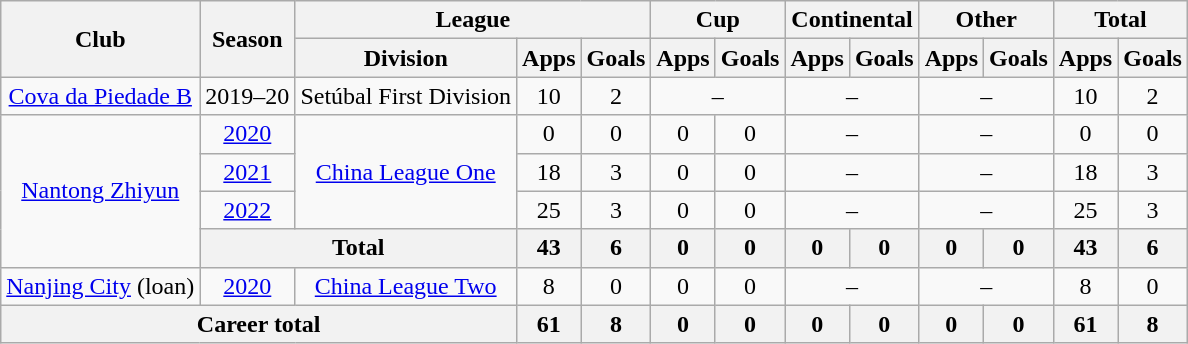<table class="wikitable" style="text-align: center">
<tr>
<th rowspan="2">Club</th>
<th rowspan="2">Season</th>
<th colspan="3">League</th>
<th colspan="2">Cup</th>
<th colspan="2">Continental</th>
<th colspan="2">Other</th>
<th colspan="2">Total</th>
</tr>
<tr>
<th>Division</th>
<th>Apps</th>
<th>Goals</th>
<th>Apps</th>
<th>Goals</th>
<th>Apps</th>
<th>Goals</th>
<th>Apps</th>
<th>Goals</th>
<th>Apps</th>
<th>Goals</th>
</tr>
<tr>
<td><a href='#'>Cova da Piedade B</a></td>
<td>2019–20</td>
<td>Setúbal First Division</td>
<td>10</td>
<td>2</td>
<td colspan="2">–</td>
<td colspan="2">–</td>
<td colspan="2">–</td>
<td>10</td>
<td>2</td>
</tr>
<tr>
<td rowspan="4"><a href='#'>Nantong Zhiyun</a></td>
<td><a href='#'>2020</a></td>
<td rowspan="3"><a href='#'>China League One</a></td>
<td>0</td>
<td>0</td>
<td>0</td>
<td>0</td>
<td colspan="2">–</td>
<td colspan="2">–</td>
<td>0</td>
<td>0</td>
</tr>
<tr>
<td><a href='#'>2021</a></td>
<td>18</td>
<td>3</td>
<td>0</td>
<td>0</td>
<td colspan="2">–</td>
<td colspan="2">–</td>
<td>18</td>
<td>3</td>
</tr>
<tr>
<td><a href='#'>2022</a></td>
<td>25</td>
<td>3</td>
<td>0</td>
<td>0</td>
<td colspan="2">–</td>
<td colspan="2">–</td>
<td>25</td>
<td>3</td>
</tr>
<tr>
<th colspan=2>Total</th>
<th>43</th>
<th>6</th>
<th>0</th>
<th>0</th>
<th>0</th>
<th>0</th>
<th>0</th>
<th>0</th>
<th>43</th>
<th>6</th>
</tr>
<tr>
<td><a href='#'>Nanjing City</a> (loan)</td>
<td><a href='#'>2020</a></td>
<td><a href='#'>China League Two</a></td>
<td>8</td>
<td>0</td>
<td>0</td>
<td>0</td>
<td colspan="2">–</td>
<td colspan="2">–</td>
<td>8</td>
<td>0</td>
</tr>
<tr>
<th colspan=3>Career total</th>
<th>61</th>
<th>8</th>
<th>0</th>
<th>0</th>
<th>0</th>
<th>0</th>
<th>0</th>
<th>0</th>
<th>61</th>
<th>8</th>
</tr>
</table>
